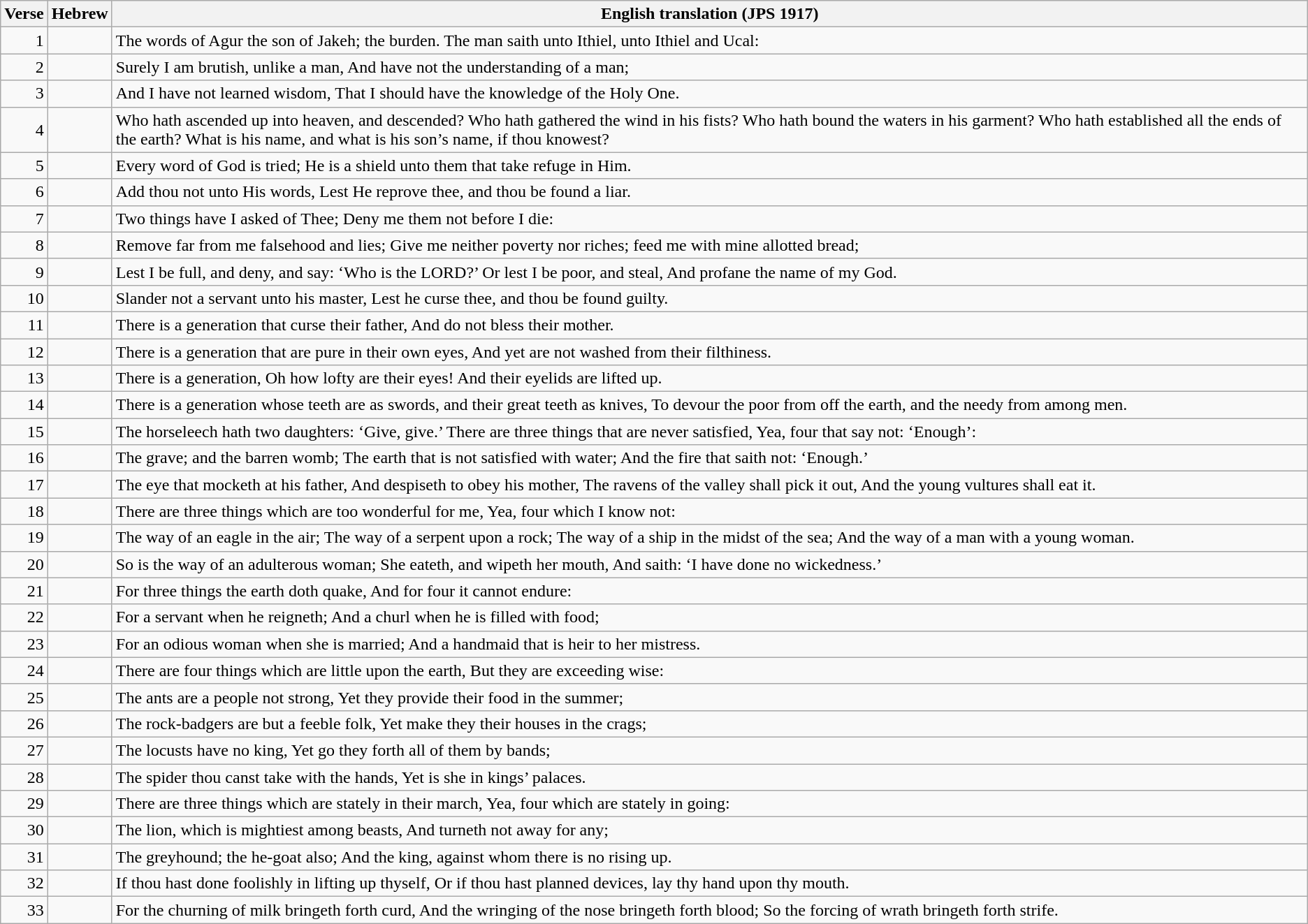<table class="wikitable">
<tr>
<th>Verse</th>
<th>Hebrew</th>
<th>English translation (JPS 1917)</th>
</tr>
<tr>
<td style="text-align:right">1</td>
<td style="text-align:right"></td>
<td>The words of Agur the son of Jakeh; the burden. The man saith unto Ithiel, unto Ithiel and Ucal:</td>
</tr>
<tr>
<td style="text-align:right">2</td>
<td style="text-align:right"></td>
<td>Surely I am brutish, unlike a man, And have not the understanding of a man;</td>
</tr>
<tr>
<td style="text-align:right">3</td>
<td style="text-align:right"></td>
<td>And I have not learned wisdom, That I should have the knowledge of the Holy One.</td>
</tr>
<tr>
<td style="text-align:right">4</td>
<td style="text-align:right"></td>
<td>Who hath ascended up into heaven, and descended? Who hath gathered the wind in his fists? Who hath bound the waters in his garment? Who hath established all the ends of the earth? What is his name, and what is his son’s name, if thou knowest?</td>
</tr>
<tr>
<td style="text-align:right">5</td>
<td style="text-align:right"></td>
<td>Every word of God is tried; He is a shield unto them that take refuge in Him.</td>
</tr>
<tr>
<td style="text-align:right">6</td>
<td style="text-align:right"></td>
<td>Add thou not unto His words, Lest He reprove thee, and thou be found a liar.</td>
</tr>
<tr>
<td style="text-align:right">7</td>
<td style="text-align:right"></td>
<td>Two things have I asked of Thee; Deny me them not before I die:</td>
</tr>
<tr>
<td style="text-align:right">8</td>
<td style="text-align:right"></td>
<td>Remove far from me falsehood and lies; Give me neither poverty nor riches; feed me with mine allotted bread;</td>
</tr>
<tr>
<td style="text-align:right">9</td>
<td style="text-align:right"></td>
<td>Lest I be full, and deny, and say: ‘Who is the LORD?’ Or lest I be poor, and steal, And profane the name of my God.</td>
</tr>
<tr>
<td style="text-align:right">10</td>
<td style="text-align:right"></td>
<td>Slander not a servant unto his master, Lest he curse thee, and thou be found guilty.</td>
</tr>
<tr>
<td style="text-align:right">11</td>
<td style="text-align:right"></td>
<td>There is a generation that curse their father, And do not bless their mother.</td>
</tr>
<tr>
<td style="text-align:right">12</td>
<td style="text-align:right"></td>
<td>There is a generation that are pure in their own eyes, And yet are not washed from their filthiness.</td>
</tr>
<tr>
<td style="text-align:right">13</td>
<td style="text-align:right"></td>
<td>There is a generation, Oh how lofty are their eyes! And their eyelids are lifted up.</td>
</tr>
<tr>
<td style="text-align:right">14</td>
<td style="text-align:right"></td>
<td>There is a generation whose teeth are as swords, and their great teeth as knives, To devour the poor from off the earth, and the needy from among men.</td>
</tr>
<tr>
<td style="text-align:right">15</td>
<td style="text-align:right"></td>
<td>The horseleech hath two daughters: ‘Give, give.’ There are three things that are never satisfied, Yea, four that say not: ‘Enough’:</td>
</tr>
<tr>
<td style="text-align:right">16</td>
<td style="text-align:right"></td>
<td>The grave; and the barren womb; The earth that is not satisfied with water; And the fire that saith not: ‘Enough.’</td>
</tr>
<tr>
<td style="text-align:right">17</td>
<td style="text-align:right"></td>
<td>The eye that mocketh at his father, And despiseth to obey his mother, The ravens of the valley shall pick it out, And the young vultures shall eat it.</td>
</tr>
<tr>
<td style="text-align:right">18</td>
<td style="text-align:right"></td>
<td>There are three things which are too wonderful for me, Yea, four which I know not:</td>
</tr>
<tr>
<td style="text-align:right">19</td>
<td style="text-align:right"></td>
<td>The way of an eagle in the air; The way of a serpent upon a rock; The way of a ship in the midst of the sea; And the way of a man with a young woman.</td>
</tr>
<tr>
<td style="text-align:right">20</td>
<td style="text-align:right"></td>
<td>So is the way of an adulterous woman; She eateth, and wipeth her mouth, And saith: ‘I have done no wickedness.’</td>
</tr>
<tr>
<td style="text-align:right">21</td>
<td style="text-align:right"></td>
<td>For three things the earth doth quake, And for four it cannot endure:</td>
</tr>
<tr>
<td style="text-align:right">22</td>
<td style="text-align:right"></td>
<td>For a servant when he reigneth; And a churl when he is filled with food;</td>
</tr>
<tr>
<td style="text-align:right">23</td>
<td style="text-align:right"></td>
<td>For an odious woman when she is married; And a handmaid that is heir to her mistress.</td>
</tr>
<tr>
<td style="text-align:right">24</td>
<td style="text-align:right"></td>
<td>There are four things which are little upon the earth, But they are exceeding wise:</td>
</tr>
<tr>
<td style="text-align:right">25</td>
<td style="text-align:right"></td>
<td>The ants are a people not strong, Yet they provide their food in the summer;</td>
</tr>
<tr>
<td style="text-align:right">26</td>
<td style="text-align:right"></td>
<td>The rock-badgers are but a feeble folk, Yet make they their houses in the crags;</td>
</tr>
<tr>
<td style="text-align:right">27</td>
<td style="text-align:right"></td>
<td>The locusts have no king, Yet go they forth all of them by bands;</td>
</tr>
<tr>
<td style="text-align:right">28</td>
<td style="text-align:right"></td>
<td>The spider thou canst take with the hands, Yet is she in kings’ palaces.</td>
</tr>
<tr>
<td style="text-align:right">29</td>
<td style="text-align:right"></td>
<td>There are three things which are stately in their march, Yea, four which are stately in going:</td>
</tr>
<tr>
<td style="text-align:right">30</td>
<td style="text-align:right"></td>
<td>The lion, which is mightiest among beasts, And turneth not away for any;</td>
</tr>
<tr>
<td style="text-align:right">31</td>
<td style="text-align:right"></td>
<td>The greyhound; the he-goat also; And the king, against whom there is no rising up.</td>
</tr>
<tr>
<td style="text-align:right">32</td>
<td style="text-align:right"></td>
<td>If thou hast done foolishly in lifting up thyself, Or if thou hast planned devices, lay thy hand upon thy mouth.</td>
</tr>
<tr>
<td style="text-align:right">33</td>
<td style="text-align:right"></td>
<td>For the churning of milk bringeth forth curd, And the wringing of the nose bringeth forth blood; So the forcing of wrath bringeth forth strife.</td>
</tr>
</table>
